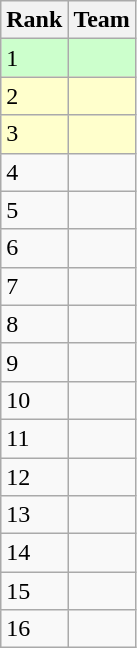<table class="wikitable">
<tr>
<th>Rank</th>
<th>Team</th>
</tr>
<tr bgcolor=#ccffcc>
<td>1</td>
<td></td>
</tr>
<tr bgcolor=#ffffcc>
<td>2</td>
<td></td>
</tr>
<tr bgcolor=#ffffcc>
<td>3</td>
<td></td>
</tr>
<tr>
<td>4</td>
<td></td>
</tr>
<tr>
<td>5</td>
<td></td>
</tr>
<tr>
<td>6</td>
<td></td>
</tr>
<tr>
<td>7</td>
<td></td>
</tr>
<tr>
<td>8</td>
<td></td>
</tr>
<tr>
<td>9</td>
<td></td>
</tr>
<tr>
<td>10</td>
<td></td>
</tr>
<tr>
<td>11</td>
<td></td>
</tr>
<tr>
<td>12</td>
<td></td>
</tr>
<tr>
<td>13</td>
<td></td>
</tr>
<tr>
<td>14</td>
<td></td>
</tr>
<tr>
<td>15</td>
<td></td>
</tr>
<tr>
<td>16</td>
<td></td>
</tr>
</table>
